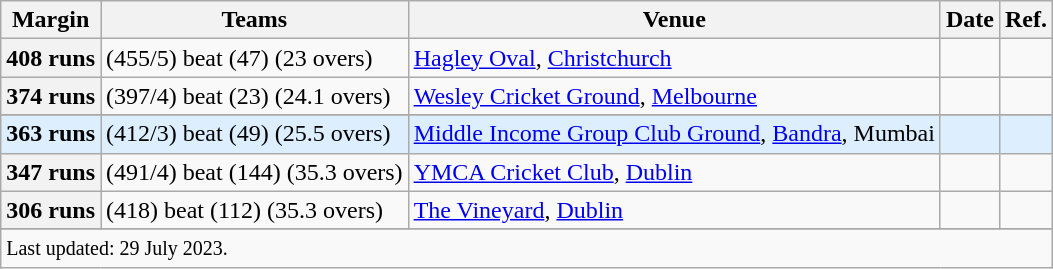<table class="wikitable">
<tr>
<th scope=col>Margin</th>
<th scope=col>Teams</th>
<th scope=col>Venue</th>
<th scope=col>Date</th>
<th scope=col>Ref.</th>
</tr>
<tr>
<th scope=row>408 runs</th>
<td> (455/5) beat  (47) (23 overs)</td>
<td><a href='#'>Hagley Oval</a>, <a href='#'>Christchurch</a></td>
<td><a href='#'></a></td>
<td></td>
</tr>
<tr>
<th scope=row>374 runs</th>
<td> (397/4) beat  (23) (24.1 overs)</td>
<td><a href='#'>Wesley Cricket Ground</a>, <a href='#'>Melbourne</a></td>
<td><a href='#'></a></td>
<td></td>
</tr>
<tr>
</tr>
<tr style=background:#def;>
<th scope=row style=background:#def;>363 runs</th>
<td> (412/3) beat  (49) (25.5 overs)</td>
<td><a href='#'>Middle Income Group Club Ground</a>, <a href='#'>Bandra</a>, Mumbai</td>
<td><a href='#'></a></td>
<td></td>
</tr>
<tr>
<th scope=row>347 runs</th>
<td> (491/4) beat  (144) (35.3 overs)</td>
<td><a href='#'>YMCA Cricket Club</a>, <a href='#'>Dublin</a></td>
<td><a href='#'></a></td>
<td></td>
</tr>
<tr>
<th scope=row>306 runs</th>
<td> (418) beat  (112) (35.3 overs)</td>
<td><a href='#'>The Vineyard</a>, <a href='#'>Dublin</a></td>
<td><a href='#'></a></td>
<td></td>
</tr>
<tr>
</tr>
<tr class="sortbottom">
<td scope=row colspan=5><small>Last updated: 29 July 2023.</small></td>
</tr>
</table>
